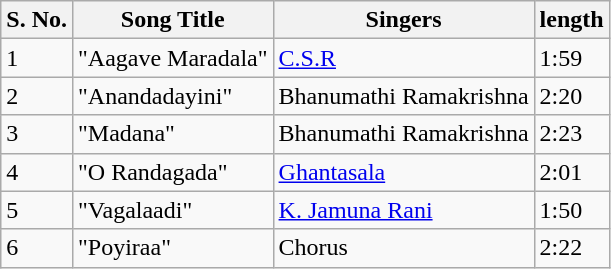<table class="wikitable">
<tr>
<th>S. No.</th>
<th>Song Title</th>
<th>Singers</th>
<th>length</th>
</tr>
<tr>
<td>1</td>
<td>"Aagave Maradala"</td>
<td><a href='#'>C.S.R</a></td>
<td>1:59</td>
</tr>
<tr>
<td>2</td>
<td>"Anandadayini"</td>
<td>Bhanumathi Ramakrishna</td>
<td>2:20</td>
</tr>
<tr>
<td>3</td>
<td>"Madana"</td>
<td>Bhanumathi Ramakrishna</td>
<td>2:23</td>
</tr>
<tr>
<td>4</td>
<td>"O Randagada"</td>
<td><a href='#'>Ghantasala</a></td>
<td>2:01</td>
</tr>
<tr>
<td>5</td>
<td>"Vagalaadi"</td>
<td><a href='#'>K. Jamuna Rani</a></td>
<td>1:50</td>
</tr>
<tr>
<td>6</td>
<td>"Poyiraa"</td>
<td>Chorus</td>
<td>2:22</td>
</tr>
</table>
